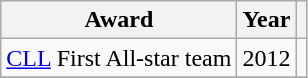<table class="wikitable">
<tr>
<th>Award</th>
<th>Year</th>
<th></th>
</tr>
<tr>
<td><a href='#'>CLL</a> First All-star team</td>
<td>2012</td>
<td></td>
</tr>
<tr>
</tr>
</table>
